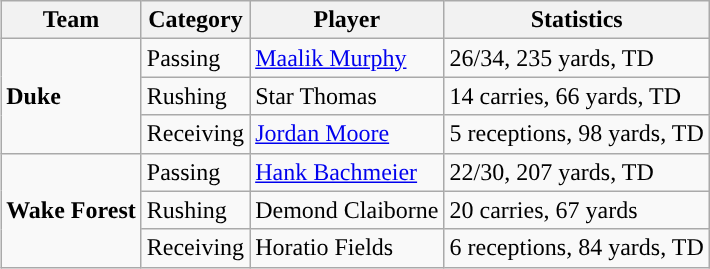<table class="wikitable" style="float: right;">
<tr>
<th>Team</th>
<th>Category</th>
<th>Player</th>
<th>Statistics</th>
</tr>
<tr>
<td rowspan="3"><strong>Duke</strong></td>
<td>Passing</td>
<td><a href='#'>Maalik Murphy</a></td>
<td>26/34, 235 yards, TD</td>
</tr>
<tr>
<td>Rushing</td>
<td>Star Thomas</td>
<td>14 carries, 66 yards, TD</td>
</tr>
<tr>
<td>Receiving</td>
<td><a href='#'>Jordan Moore</a></td>
<td>5 receptions, 98 yards, TD</td>
</tr>
<tr>
<td rowspan="3"><strong>Wake Forest</strong></td>
<td>Passing</td>
<td><a href='#'>Hank Bachmeier</a></td>
<td>22/30, 207 yards, TD</td>
</tr>
<tr>
<td>Rushing</td>
<td>Demond Claiborne</td>
<td>20 carries, 67 yards</td>
</tr>
<tr>
<td>Receiving</td>
<td>Horatio Fields</td>
<td>6 receptions, 84 yards, TD</td>
</tr>
</table>
